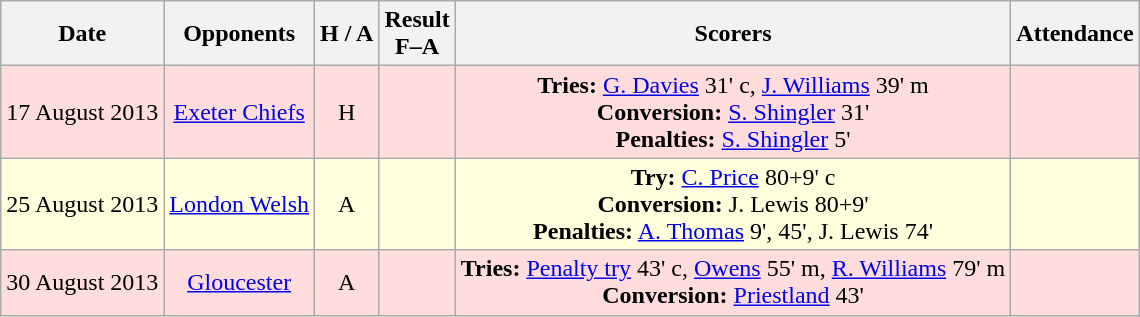<table class="wikitable" style="text-align:center">
<tr>
<th>Date</th>
<th>Opponents</th>
<th>H / A</th>
<th>Result<br>F–A</th>
<th>Scorers</th>
<th>Attendance</th>
</tr>
<tr style="background:#fdd">
<td>17 August 2013</td>
<td><a href='#'>Exeter Chiefs</a></td>
<td>H</td>
<td></td>
<td><strong>Tries:</strong> <a href='#'>G. Davies</a> 31' c, <a href='#'>J. Williams</a> 39' m<br><strong>Conversion:</strong> <a href='#'>S. Shingler</a> 31'<br><strong>Penalties:</strong> <a href='#'>S. Shingler</a> 5'</td>
<td></td>
</tr>
<tr style="background:#ffd">
<td>25 August 2013</td>
<td><a href='#'>London Welsh</a></td>
<td>A</td>
<td></td>
<td><strong>Try:</strong> <a href='#'>C. Price</a> 80+9' c<br><strong>Conversion:</strong> J. Lewis 80+9'<br><strong>Penalties:</strong> <a href='#'>A. Thomas</a> 9', 45', J. Lewis 74'</td>
<td></td>
</tr>
<tr style="background:#fdd">
<td>30 August 2013</td>
<td><a href='#'>Gloucester</a></td>
<td>A</td>
<td></td>
<td><strong>Tries:</strong> <a href='#'>Penalty try</a> 43' c, <a href='#'>Owens</a> 55' m, <a href='#'>R. Williams</a> 79' m<br><strong>Conversion:</strong> <a href='#'>Priestland</a> 43'</td>
<td></td>
</tr>
</table>
